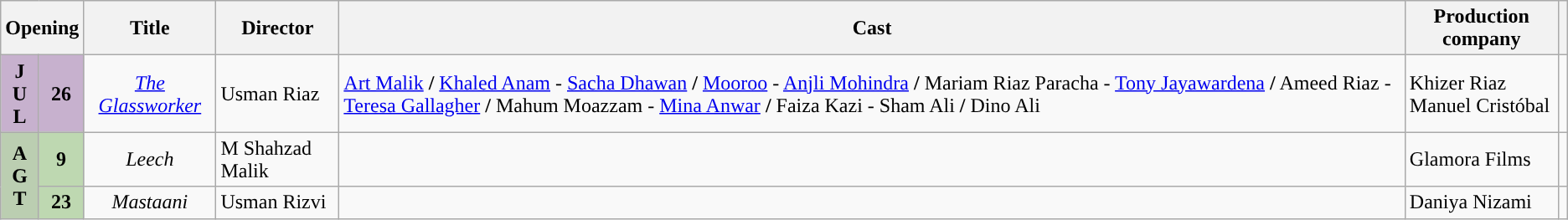<table class="wikitable sortable">
<tr>
<th colspan="2"><strong>Opening</strong></th>
<th><strong>Title</strong></th>
<th><strong>Director</strong></th>
<th><strong>Cast</strong></th>
<th><strong>Production company</strong></th>
<th></th>
</tr>
<tr>
<td style="text-align:center; background:#c7b1ce; textcolor:#000;"><strong>J<br>U<br>L</strong></td>
<td style="text-align:center;background:#c7b1ce;"><strong>26</strong></td>
<td style="text-align:center;"><em><a href='#'>The Glassworker</a></em></td>
<td>Usman Riaz</td>
<td><a href='#'>Art Malik</a> <strong>/</strong> <a href='#'>Khaled Anam</a> - <a href='#'>Sacha Dhawan</a> <strong>/</strong> <a href='#'>Mooroo</a> - <a href='#'>Anjli Mohindra</a> <strong>/</strong> Mariam Riaz Paracha  - <a href='#'>Tony Jayawardena</a> <strong>/</strong> Ameed Riaz - <a href='#'>Teresa Gallagher</a> <strong>/</strong> Mahum Moazzam - <a href='#'>Mina Anwar</a> <strong>/</strong> Faiza Kazi - Sham Ali <strong>/</strong> Dino Ali</td>
<td>Khizer Riaz<br>Manuel Cristóbal</td>
<td></td>
</tr>
<tr>
<td rowspan="2" style="text-align:center; background:#BBCEB1; textcolor:#000; "><strong>A<br>G<br>T</strong></td>
<td style="text-align:center;background:#BED8B1;"><strong>9</strong></td>
<td style="text-align:center;"><em>Leech</em></td>
<td>M Shahzad Malik</td>
<td></td>
<td>Glamora Films</td>
<td></td>
</tr>
<tr>
<td style="text-align:center;background:#BED8B1;"><strong>23</strong></td>
<td style="text-align:center;"><em>Mastaani</em></td>
<td>Usman Rizvi</td>
<td></td>
<td>Daniya Nizami</td>
<td></td>
</tr>
</table>
